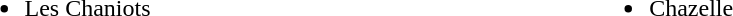<table border="0" width="100%">
<tr ---- valign="top">
<td width="33%"><br><ul><li>Les Chaniots</li></ul></td>
<td><br><ul><li>Chazelle</li></ul></td>
<td></td>
</tr>
</table>
